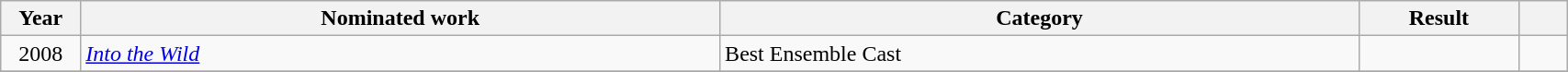<table class="wikitable" style="width:90%;">
<tr>
<th width=5%>Year</th>
<th style="width:40%;">Nominated work</th>
<th style="width:40%;">Category</th>
<th style="width:10%;">Result</th>
<th width=3%></th>
</tr>
<tr>
<td style="text-align:center;">2008</td>
<td><em><a href='#'>Into the Wild</a></em></td>
<td>Best Ensemble Cast</td>
<td></td>
<td style="text-align:center;"></td>
</tr>
<tr>
</tr>
</table>
